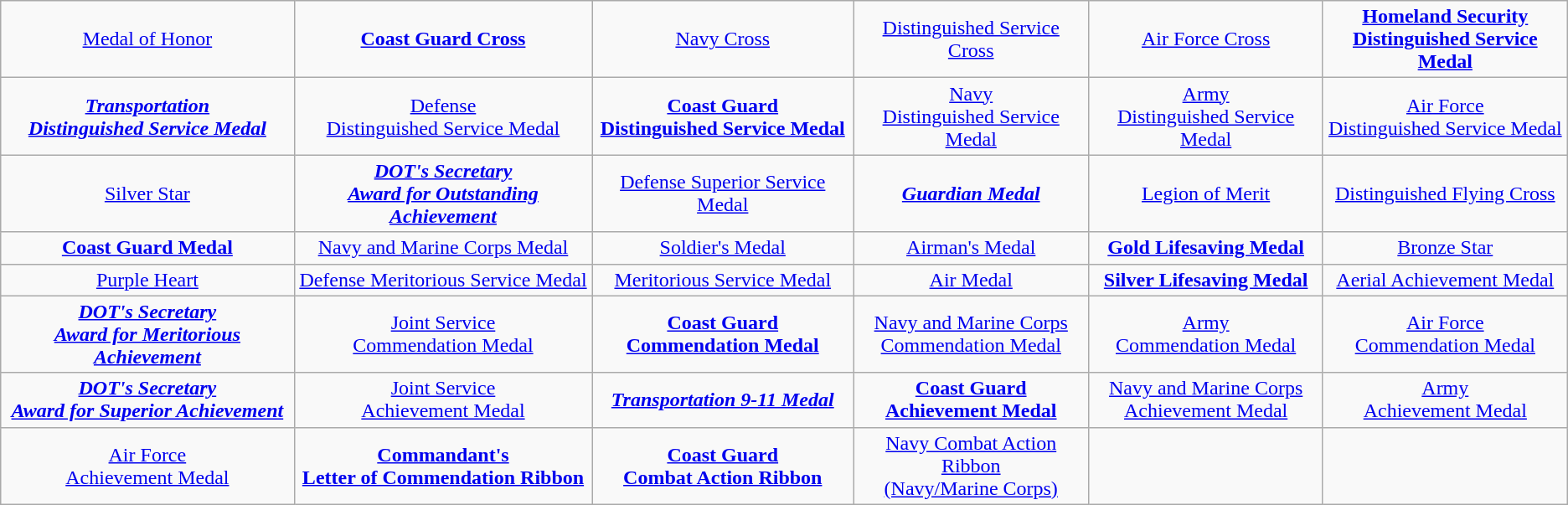<table class = "wikitable">
<tr align="center">
<td><a href='#'>Medal of Honor</a></td>
<td><strong><a href='#'>Coast Guard Cross</a></strong></td>
<td><a href='#'>Navy Cross</a></td>
<td><a href='#'>Distinguished Service Cross</a></td>
<td><a href='#'>Air Force Cross</a></td>
<td><strong><a href='#'>Homeland Security<br>Distinguished Service Medal</a></strong></td>
</tr>
<tr align="center">
<td><strong><em><a href='#'>Transportation<br>Distinguished Service Medal</a></em></strong></td>
<td><a href='#'>Defense<br>Distinguished Service Medal</a></td>
<td><strong><a href='#'>Coast Guard<br>Distinguished Service Medal</a></strong></td>
<td><a href='#'>Navy<br>Distinguished Service Medal</a></td>
<td><a href='#'>Army<br>Distinguished Service Medal</a></td>
<td><a href='#'>Air Force<br>Distinguished Service Medal</a></td>
</tr>
<tr align="center">
<td><a href='#'>Silver Star</a></td>
<td><strong><em><a href='#'>DOT's Secretary<br>Award for Outstanding Achievement</a></em></strong></td>
<td><a href='#'>Defense Superior Service Medal</a></td>
<td><strong><em><a href='#'>Guardian Medal</a></em></strong></td>
<td><a href='#'>Legion of Merit</a></td>
<td><a href='#'>Distinguished Flying Cross</a></td>
</tr>
<tr align="center">
<td><strong><a href='#'>Coast Guard Medal</a></strong></td>
<td><a href='#'>Navy and Marine Corps Medal</a></td>
<td><a href='#'>Soldier's Medal</a></td>
<td><a href='#'>Airman's Medal</a></td>
<td><strong><a href='#'>Gold Lifesaving Medal</a></strong></td>
<td><a href='#'>Bronze Star</a></td>
</tr>
<tr align="center">
<td><a href='#'>Purple Heart</a></td>
<td><a href='#'>Defense Meritorious Service Medal</a></td>
<td><a href='#'>Meritorious Service Medal</a></td>
<td><a href='#'>Air Medal</a></td>
<td><strong><a href='#'>Silver Lifesaving Medal</a></strong></td>
<td><a href='#'>Aerial Achievement Medal</a></td>
</tr>
<tr align="center">
<td><strong><em><a href='#'>DOT's Secretary<br>Award for Meritorious Achievement</a></em></strong></td>
<td><a href='#'>Joint Service<br>Commendation Medal</a></td>
<td><strong><a href='#'>Coast Guard<br>Commendation Medal</a></strong></td>
<td><a href='#'>Navy and Marine Corps<br>Commendation Medal</a></td>
<td><a href='#'>Army<br>Commendation Medal</a></td>
<td><a href='#'>Air Force<br>Commendation Medal</a></td>
</tr>
<tr align="center">
<td><strong><em><a href='#'>DOT's Secretary<br>Award for Superior Achievement</a></em></strong></td>
<td><a href='#'>Joint Service<br>Achievement Medal</a></td>
<td><strong><em><a href='#'>Transportation 9-11 Medal</a></em></strong></td>
<td><strong><a href='#'>Coast Guard<br>Achievement Medal</a></strong></td>
<td><a href='#'>Navy and Marine Corps<br>Achievement Medal</a></td>
<td><a href='#'>Army<br>Achievement Medal</a></td>
</tr>
<tr align="center">
<td><a href='#'>Air Force<br>Achievement Medal</a></td>
<td><strong><a href='#'>Commandant's<br>Letter of Commendation Ribbon</a></strong></td>
<td><strong><a href='#'>Coast Guard<br>Combat Action Ribbon</a></strong></td>
<td><a href='#'>Navy Combat Action Ribbon<br>(Navy/Marine Corps)</a></td>
<td></td>
<td></td>
</tr>
</table>
